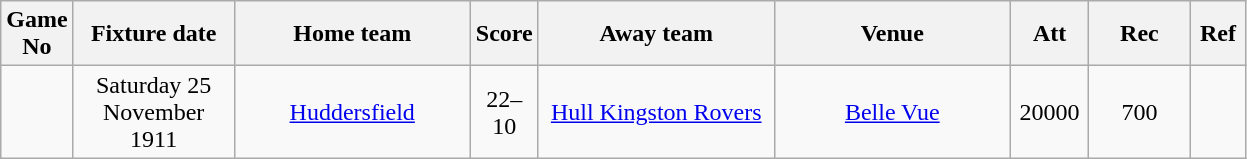<table class="wikitable" style="text-align:center;">
<tr>
<th width=20 abbr="No">Game No</th>
<th width=100 abbr="Date">Fixture date</th>
<th width=150 abbr="Home team">Home team</th>
<th width=20 abbr="Score">Score</th>
<th width=150 abbr="Away team">Away team</th>
<th width=150 abbr="Venue">Venue</th>
<th width=45 abbr="Att">Att</th>
<th width=60 abbr="Rec">Rec</th>
<th width=30 abbr="Ref">Ref</th>
</tr>
<tr>
<td></td>
<td>Saturday 25 November 1911</td>
<td><a href='#'>Huddersfield</a></td>
<td>22–10</td>
<td><a href='#'>Hull Kingston Rovers</a></td>
<td><a href='#'>Belle Vue</a></td>
<td>20000</td>
<td>700</td>
<td></td>
</tr>
</table>
